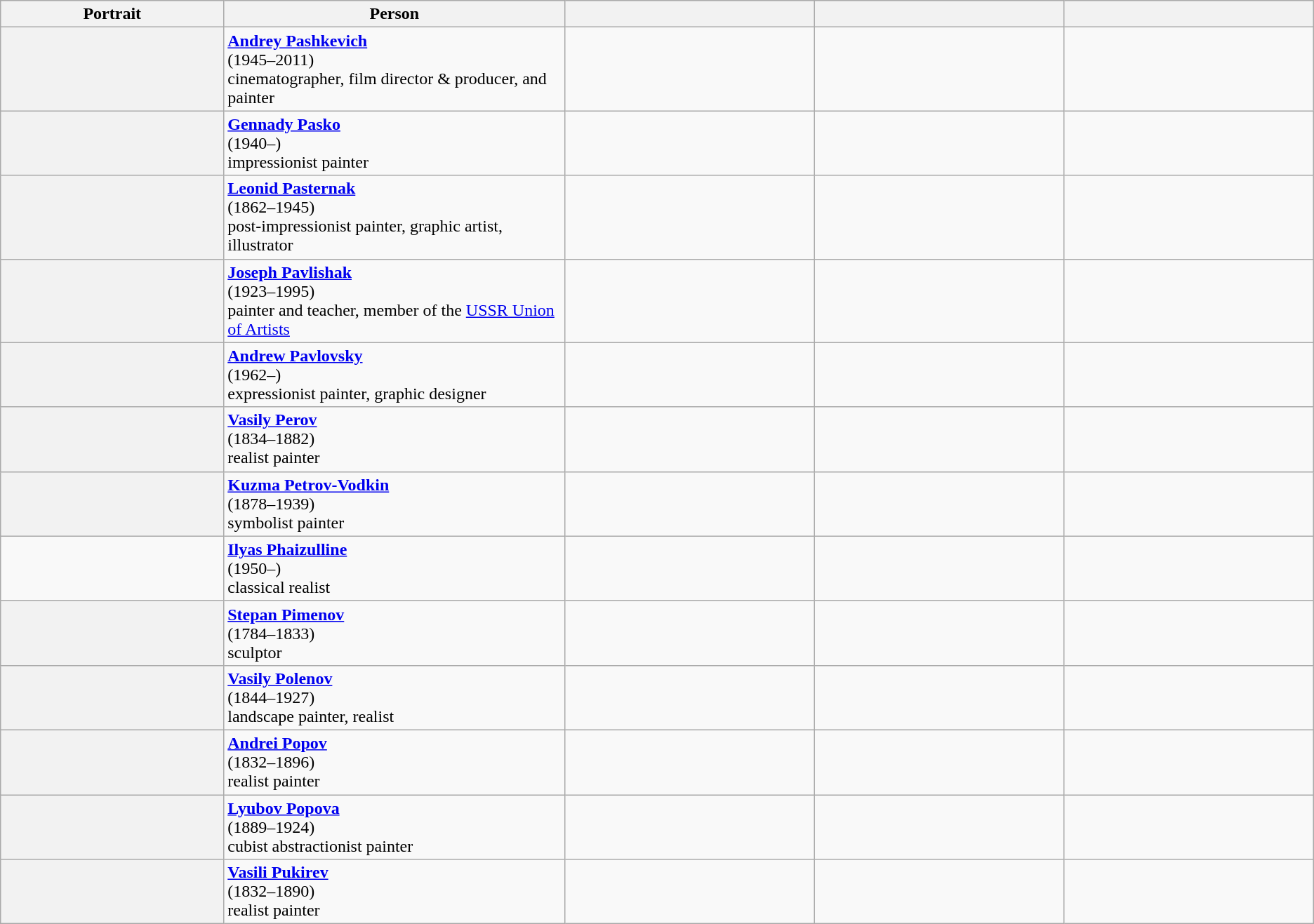<table class="wikitable">
<tr ">
<th scope="col" style="width:17%;">Portrait</th>
<th scope="col" style="width:26%;">Person</th>
<th scope="col" style="width:19%;"></th>
<th scope="col" style="width:19%;"></th>
<th scope="col" style="width:19%;"></th>
</tr>
<tr>
<th scope="row" style="text-align:center;"></th>
<td><strong><a href='#'>Andrey Pashkevich</a></strong><br>(1945–2011)<br>cinematographer, film director & producer, and painter</td>
<td></td>
<td></td>
</tr>
<tr>
<th scope="row" style="text-align:center;"></th>
<td><strong><a href='#'>Gennady Pasko</a></strong><br>(1940–)<br>impressionist painter</td>
<td></td>
<td></td>
<td></td>
</tr>
<tr>
<th scope="row" style="text-align:center;"></th>
<td><strong><a href='#'>Leonid Pasternak</a></strong><br>(1862–1945)<br>post-impressionist painter, graphic artist, illustrator<br></td>
<td></td>
<td></td>
<td></td>
</tr>
<tr ">
<th scope="row" style="text-align:center;"></th>
<td><strong><a href='#'>Joseph Pavlishak</a></strong><br>(1923–1995)<br>painter and teacher, member of the <a href='#'>USSR Union of Artists</a></td>
<td></td>
<td></td>
<td></td>
</tr>
<tr>
<th scope="row" style="text-align:center;"></th>
<td><strong><a href='#'>Andrew Pavlovsky</a></strong><br>(1962–)<br>expressionist painter, graphic designer</td>
<td></td>
<td></td>
<td></td>
</tr>
<tr>
<th scope="row" style="text-align:center;"></th>
<td><strong><a href='#'>Vasily Perov</a></strong><br> (1834–1882)<br>realist painter<br></td>
<td></td>
<td></td>
<td></td>
</tr>
<tr>
<th scope="row" style="text-align:center;"></th>
<td><strong><a href='#'>Kuzma Petrov-Vodkin</a></strong><br> (1878–1939)<br> symbolist painter<br></td>
<td></td>
<td></td>
<td></td>
</tr>
<tr>
<td></td>
<td><strong><a href='#'>Ilyas Phaizulline</a></strong><br> (1950–)<br> classical realist</td>
<td></td>
<td></td>
<td></td>
</tr>
<tr>
<th scope="row" style="text-align:center;"></th>
<td><strong><a href='#'>Stepan Pimenov</a></strong><br> (1784–1833)<br> sculptor<br></td>
<td></td>
<td></td>
<td></td>
</tr>
<tr>
<th scope="row" style="text-align:center;"></th>
<td><strong><a href='#'>Vasily Polenov</a></strong><br>(1844–1927)<br> landscape painter, realist<br></td>
<td></td>
<td></td>
<td></td>
</tr>
<tr>
<th scope="row" style="text-align:center;"></th>
<td><strong><a href='#'>Andrei Popov</a></strong><br> (1832–1896)<br>realist painter<br></td>
<td></td>
<td></td>
<td></td>
</tr>
<tr>
<th scope="row" style="text-align:center;"></th>
<td><strong><a href='#'>Lyubov Popova</a></strong><br> (1889–1924)<br>cubist abstractionist painter</td>
<td></td>
<td></td>
<td></td>
</tr>
<tr>
<th scope="row" style="text-align:center;"></th>
<td><strong><a href='#'>Vasili Pukirev</a></strong><br>(1832–1890)<br>realist painter<br></td>
<td></td>
<td></td>
<td></td>
</tr>
</table>
